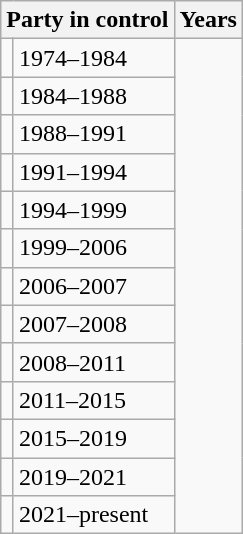<table class="wikitable">
<tr>
<th colspan="2">Party in control</th>
<th>Years</th>
</tr>
<tr>
<td></td>
<td>1974–1984</td>
</tr>
<tr>
<td></td>
<td>1984–1988</td>
</tr>
<tr>
<td></td>
<td>1988–1991</td>
</tr>
<tr>
<td></td>
<td>1991–1994</td>
</tr>
<tr>
<td></td>
<td>1994–1999</td>
</tr>
<tr>
<td></td>
<td>1999–2006</td>
</tr>
<tr>
<td></td>
<td>2006–2007</td>
</tr>
<tr>
<td></td>
<td>2007–2008</td>
</tr>
<tr>
<td></td>
<td>2008–2011</td>
</tr>
<tr>
<td></td>
<td>2011–2015</td>
</tr>
<tr>
<td></td>
<td>2015–2019</td>
</tr>
<tr>
<td></td>
<td>2019–2021</td>
</tr>
<tr>
<td></td>
<td>2021–present</td>
</tr>
</table>
